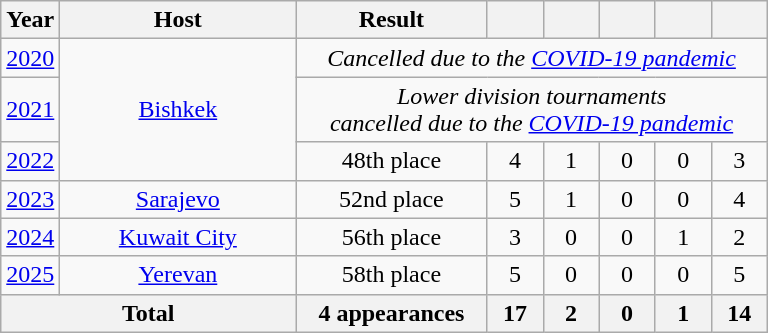<table class="wikitable" style="text-align:center">
<tr>
<th width=30>Year</th>
<th width=150>Host</th>
<th width=120>Result</th>
<th width=30></th>
<th width=30></th>
<th width=30></th>
<th width=30></th>
<th width=30></th>
</tr>
<tr>
<td><a href='#'>2020</a></td>
<td rowspan=3> <a href='#'>Bishkek</a></td>
<td colspan=6><em>Cancelled due to the <a href='#'>COVID-19 pandemic</a></em></td>
</tr>
<tr>
<td><a href='#'>2021</a></td>
<td colspan=6><em>Lower division tournaments <br>cancelled due to the <a href='#'>COVID-19 pandemic</a></em></td>
</tr>
<tr>
<td><a href='#'>2022</a></td>
<td>48th place<br></td>
<td>4</td>
<td>1</td>
<td>0</td>
<td>0</td>
<td>3</td>
</tr>
<tr>
<td><a href='#'>2023</a></td>
<td> <a href='#'>Sarajevo</a></td>
<td>52nd place <br></td>
<td>5</td>
<td>1</td>
<td>0</td>
<td>0</td>
<td>4</td>
</tr>
<tr>
<td><a href='#'>2024</a></td>
<td> <a href='#'>Kuwait City</a></td>
<td>56th place <br></td>
<td>3</td>
<td>0</td>
<td>0</td>
<td>1</td>
<td>2</td>
</tr>
<tr>
<td><a href='#'>2025</a></td>
<td> <a href='#'>Yerevan</a></td>
<td>58th place <br></td>
<td>5</td>
<td>0</td>
<td>0</td>
<td>0</td>
<td>5</td>
</tr>
<tr>
<th colspan=2>Total</th>
<th>4 appearances</th>
<th>17</th>
<th>2</th>
<th>0</th>
<th>1</th>
<th>14</th>
</tr>
</table>
